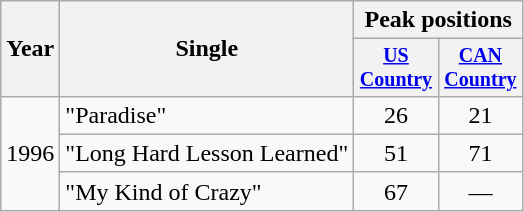<table class="wikitable" style="text-align:center;">
<tr>
<th rowspan="2">Year</th>
<th rowspan="2">Single</th>
<th colspan="2">Peak positions</th>
</tr>
<tr style="font-size:smaller;">
<th width="50"><a href='#'>US Country</a></th>
<th width="50"><a href='#'>CAN Country</a></th>
</tr>
<tr>
<td rowspan="3">1996</td>
<td align="left">"Paradise"</td>
<td>26</td>
<td>21</td>
</tr>
<tr>
<td align="left">"Long Hard Lesson Learned"</td>
<td>51</td>
<td>71</td>
</tr>
<tr>
<td align="left">"My Kind of Crazy"</td>
<td>67</td>
<td>—</td>
</tr>
</table>
